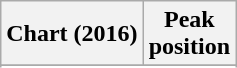<table class="wikitable sortable plainrowheaders" style="text-align:center">
<tr>
<th scope="col">Chart (2016)</th>
<th scope="col">Peak<br> position</th>
</tr>
<tr>
</tr>
<tr>
</tr>
<tr>
</tr>
<tr>
</tr>
<tr>
</tr>
</table>
